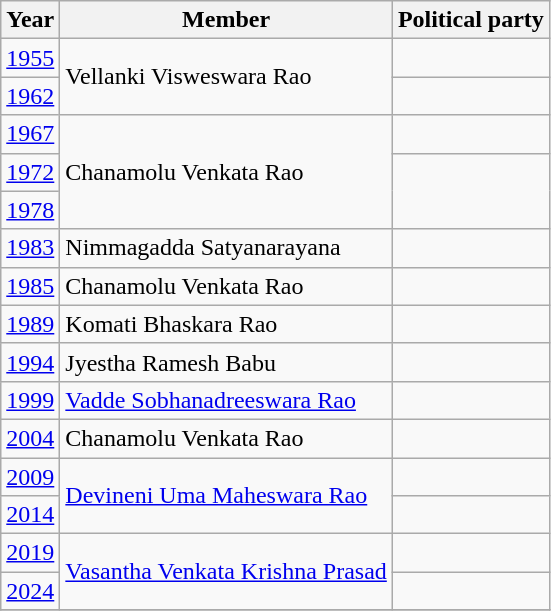<table class="wikitable sortable">
<tr>
<th>Year</th>
<th>Member</th>
<th colspan="2">Political party</th>
</tr>
<tr>
<td><a href='#'>1955</a></td>
<td rowspan=2>Vellanki Visweswara Rao</td>
<td></td>
</tr>
<tr>
<td><a href='#'>1962</a></td>
</tr>
<tr>
<td><a href='#'>1967</a></td>
<td rowspan=3>Chanamolu Venkata Rao</td>
<td></td>
</tr>
<tr>
<td><a href='#'>1972</a></td>
</tr>
<tr>
<td><a href='#'>1978</a></td>
</tr>
<tr>
<td><a href='#'>1983</a></td>
<td>Nimmagadda Satyanarayana</td>
<td></td>
</tr>
<tr>
<td><a href='#'>1985</a></td>
<td>Chanamolu Venkata Rao</td>
<td></td>
</tr>
<tr>
<td><a href='#'>1989</a></td>
<td>Komati Bhaskara Rao</td>
</tr>
<tr>
<td><a href='#'>1994</a></td>
<td>Jyestha Ramesh Babu</td>
<td></td>
</tr>
<tr>
<td><a href='#'>1999</a></td>
<td><a href='#'>Vadde Sobhanadreeswara Rao</a></td>
</tr>
<tr>
<td><a href='#'>2004</a></td>
<td>Chanamolu Venkata Rao</td>
<td></td>
</tr>
<tr>
<td><a href='#'>2009</a></td>
<td rowspan=2><a href='#'>Devineni Uma Maheswara Rao</a></td>
<td></td>
</tr>
<tr>
<td><a href='#'>2014</a></td>
</tr>
<tr>
<td><a href='#'>2019</a></td>
<td rowspan=2><a href='#'>Vasantha Venkata Krishna Prasad</a></td>
<td></td>
</tr>
<tr>
<td><a href='#'>2024</a></td>
<td></td>
</tr>
<tr>
</tr>
</table>
